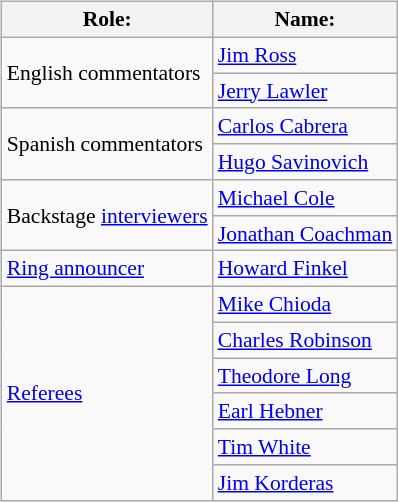<table class=wikitable style="font-size:90%; margin: 0.5em 0 0.5em 1em; float: right; clear: right;">
<tr>
<th>Role:</th>
<th>Name:</th>
</tr>
<tr>
<td rowspan="2">English commentators</td>
<td><a href='#'>Jim Ross</a></td>
</tr>
<tr>
<td><a href='#'>Jerry Lawler</a></td>
</tr>
<tr>
<td rowspan="2">Spanish commentators</td>
<td><a href='#'>Carlos Cabrera</a></td>
</tr>
<tr>
<td><a href='#'>Hugo Savinovich</a></td>
</tr>
<tr>
<td rowspan="2">Backstage <a href='#'>interviewers</a></td>
<td><a href='#'>Michael Cole</a></td>
</tr>
<tr>
<td><a href='#'>Jonathan Coachman</a></td>
</tr>
<tr>
<td><a href='#'>Ring announcer</a></td>
<td><a href='#'>Howard Finkel</a></td>
</tr>
<tr>
<td rowspan="6"><a href='#'>Referees</a></td>
<td><a href='#'>Mike Chioda</a></td>
</tr>
<tr>
<td><a href='#'>Charles Robinson</a></td>
</tr>
<tr>
<td><a href='#'>Theodore Long</a></td>
</tr>
<tr>
<td><a href='#'>Earl Hebner</a></td>
</tr>
<tr>
<td><a href='#'>Tim White</a></td>
</tr>
<tr>
<td><a href='#'>Jim Korderas</a></td>
</tr>
</table>
